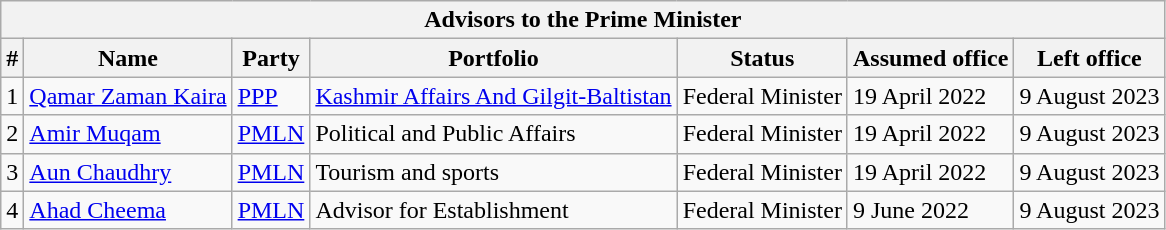<table class="wikitable sortable">
<tr>
<th colspan="7">Advisors to the Prime Minister</th>
</tr>
<tr>
<th>#</th>
<th>Name</th>
<th>Party</th>
<th>Portfolio</th>
<th>Status</th>
<th>Assumed office</th>
<th>Left office</th>
</tr>
<tr>
<td>1</td>
<td><a href='#'>Qamar Zaman Kaira</a></td>
<td><a href='#'>PPP</a></td>
<td><a href='#'>Kashmir Affairs And Gilgit-Baltistan</a></td>
<td>Federal Minister</td>
<td>19 April 2022</td>
<td>9 August 2023</td>
</tr>
<tr>
<td>2</td>
<td><a href='#'>Amir Muqam</a></td>
<td><a href='#'>PMLN</a></td>
<td>Political and Public Affairs</td>
<td>Federal Minister</td>
<td>19 April 2022</td>
<td>9 August 2023</td>
</tr>
<tr>
<td>3</td>
<td><a href='#'>Aun Chaudhry</a></td>
<td><a href='#'>PMLN</a></td>
<td>Tourism and sports</td>
<td>Federal Minister</td>
<td>19 April 2022</td>
<td>9 August 2023</td>
</tr>
<tr>
<td>4</td>
<td><a href='#'>Ahad Cheema</a></td>
<td><a href='#'>PMLN</a></td>
<td>Advisor for Establishment</td>
<td>Federal Minister</td>
<td>9 June 2022</td>
<td>9 August 2023</td>
</tr>
</table>
